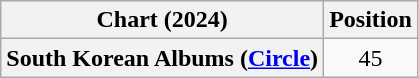<table class="wikitable plainrowheaders" style="text-align:center">
<tr>
<th scope="col">Chart (2024)</th>
<th scope="col">Position</th>
</tr>
<tr>
<th scope="row">South Korean Albums (<a href='#'>Circle</a>)</th>
<td>45</td>
</tr>
</table>
